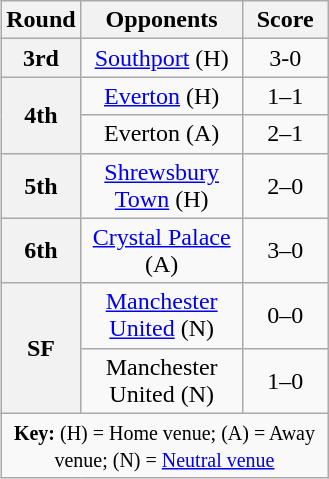<table class="wikitable plainrowheaders" style="text-align:center;margin-left:1em;float:right">
<tr>
<th scope="col" style="width:25px">Round</th>
<th scope="col" style="width:100px">Opponents</th>
<th scope="col" style="width:50px">Score</th>
</tr>
<tr>
<th scope=row style="text-align:center">3rd</th>
<td><a href='#'>Southport</a> (H)</td>
<td>3-0</td>
</tr>
<tr>
<th scope=row rowspan=2 style="text-align:center">4th</th>
<td><a href='#'>Everton</a> (H)</td>
<td>1–1</td>
</tr>
<tr>
<td>Everton (A)</td>
<td>2–1</td>
</tr>
<tr>
<th scope=row style="text-align:center">5th</th>
<td><a href='#'>Shrewsbury Town</a> (H)</td>
<td>2–0</td>
</tr>
<tr>
<th scope=row style="text-align:center">6th</th>
<td><a href='#'>Crystal Palace</a> (A)</td>
<td>3–0</td>
</tr>
<tr>
<th scope=row rowspan=2 style="text-align:center">SF</th>
<td><a href='#'>Manchester United</a> (N)</td>
<td>0–0</td>
</tr>
<tr>
<td>Manchester United (N)</td>
<td>1–0</td>
</tr>
<tr>
<td colspan="3"><small><strong>Key:</strong> (H) = Home venue; (A) = Away venue; (N) = <a href='#'>Neutral venue</a></small></td>
</tr>
</table>
